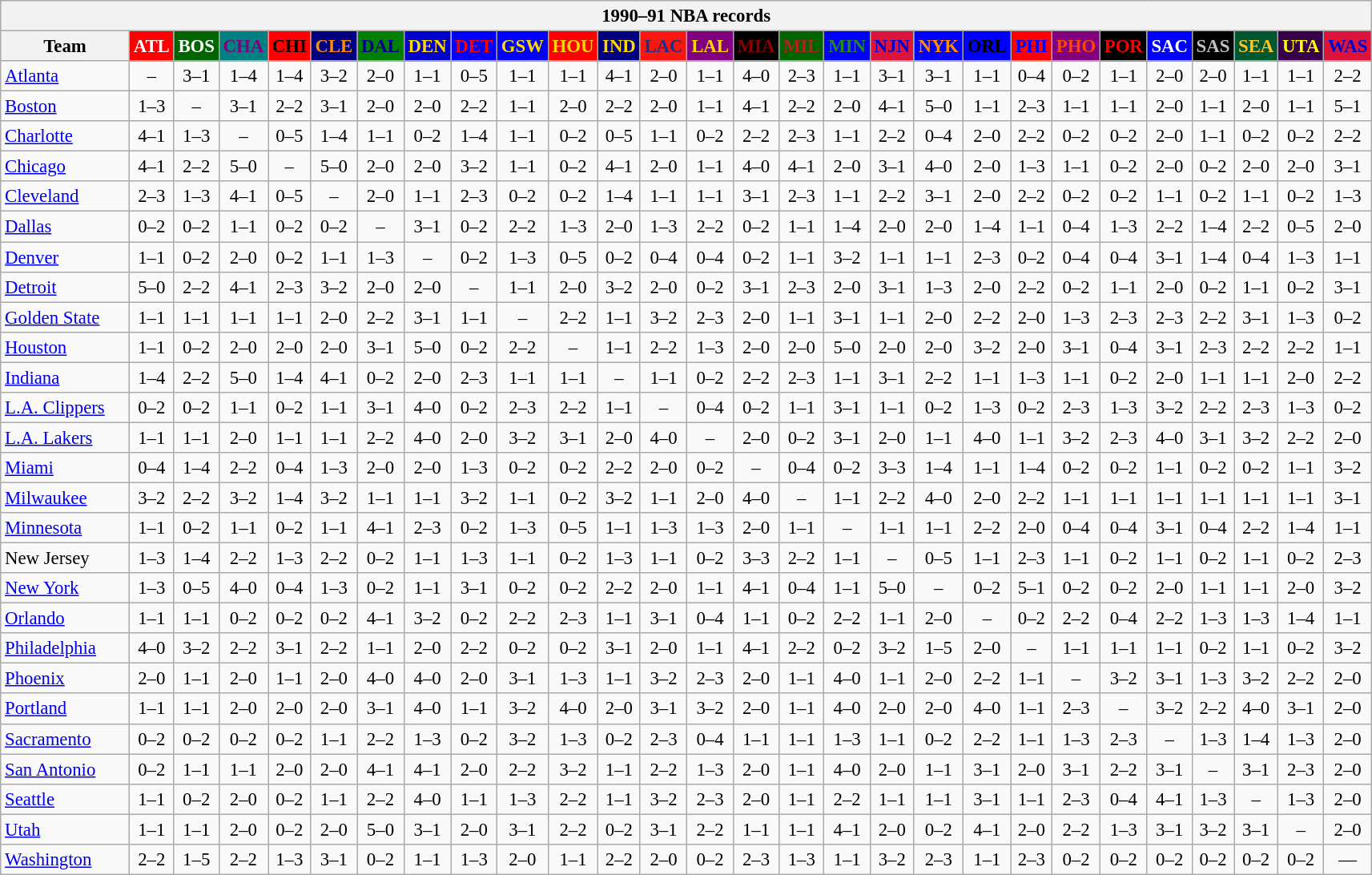<table class="wikitable" style="font-size:95%; text-align:center;">
<tr>
<th colspan=28>1990–91 NBA records</th>
</tr>
<tr>
<th width=100>Team</th>
<th style="background:#FF0000;color:#FFFFFF;width=35">ATL</th>
<th style="background:#006400;color:#FFFFFF;width=35">BOS</th>
<th style="background:#008080;color:#800080;width=35">CHA</th>
<th style="background:#FF0000;color:#000000;width=35">CHI</th>
<th style="background:#000080;color:#FF8C00;width=35">CLE</th>
<th style="background:#008000;color:#00008B;width=35">DAL</th>
<th style="background:#0000CD;color:#FFD700;width=35">DEN</th>
<th style="background:#0000FF;color:#FF0000;width=35">DET</th>
<th style="background:#0000FF;color:#FFD700;width=35">GSW</th>
<th style="background:#FF0000;color:#FFD700;width=35">HOU</th>
<th style="background:#000080;color:#FFD700;width=35">IND</th>
<th style="background:#F9160D;color:#1A2E8B;width=35">LAC</th>
<th style="background:#800080;color:#FFD700;width=35">LAL</th>
<th style="background:#000000;color:#8B0000;width=35">MIA</th>
<th style="background:#006400;color:#B22222;width=35">MIL</th>
<th style="background:#0000FF;color:#228B22;width=35">MIN</th>
<th style="background:#DC143C;color:#0000CD;width=35">NJN</th>
<th style="background:#0000FF;color:#FF8C00;width=35">NYK</th>
<th style="background:#0000FF;color:#000000;width=35">ORL</th>
<th style="background:#FF0000;color:#0000FF;width=35">PHI</th>
<th style="background:#800080;color:#FF4500;width=35">PHO</th>
<th style="background:#000000;color:#FF0000;width=35">POR</th>
<th style="background:#0000FF;color:#FFFFFF;width=35">SAC</th>
<th style="background:#000000;color:#C0C0C0;width=35">SAS</th>
<th style="background:#005831;color:#FFC322;width=35">SEA</th>
<th style="background:#36004A;color:#FFFF00;width=35">UTA</th>
<th style="background:#DC143C;color:#0000CD;width=35">WAS</th>
</tr>
<tr>
<td style="text-align:left;"><a href='#'>Atlanta</a></td>
<td>–</td>
<td>3–1</td>
<td>1–4</td>
<td>1–4</td>
<td>3–2</td>
<td>2–0</td>
<td>1–1</td>
<td>0–5</td>
<td>1–1</td>
<td>1–1</td>
<td>4–1</td>
<td>2–0</td>
<td>1–1</td>
<td>4–0</td>
<td>2–3</td>
<td>1–1</td>
<td>3–1</td>
<td>3–1</td>
<td>1–1</td>
<td>0–4</td>
<td>0–2</td>
<td>1–1</td>
<td>2–0</td>
<td>2–0</td>
<td>1–1</td>
<td>1–1</td>
<td>2–2</td>
</tr>
<tr>
<td style="text-align:left;"><a href='#'>Boston</a></td>
<td>1–3</td>
<td>–</td>
<td>3–1</td>
<td>2–2</td>
<td>3–1</td>
<td>2–0</td>
<td>2–0</td>
<td>2–2</td>
<td>1–1</td>
<td>2–0</td>
<td>2–2</td>
<td>2–0</td>
<td>1–1</td>
<td>4–1</td>
<td>2–2</td>
<td>2–0</td>
<td>4–1</td>
<td>5–0</td>
<td>1–1</td>
<td>2–3</td>
<td>1–1</td>
<td>1–1</td>
<td>2–0</td>
<td>1–1</td>
<td>2–0</td>
<td>1–1</td>
<td>5–1</td>
</tr>
<tr>
<td style="text-align:left;"><a href='#'>Charlotte</a></td>
<td>4–1</td>
<td>1–3</td>
<td>–</td>
<td>0–5</td>
<td>1–4</td>
<td>1–1</td>
<td>0–2</td>
<td>1–4</td>
<td>1–1</td>
<td>0–2</td>
<td>0–5</td>
<td>1–1</td>
<td>0–2</td>
<td>2–2</td>
<td>2–3</td>
<td>1–1</td>
<td>2–2</td>
<td>0–4</td>
<td>2–0</td>
<td>2–2</td>
<td>0–2</td>
<td>0–2</td>
<td>2–0</td>
<td>1–1</td>
<td>0–2</td>
<td>0–2</td>
<td>2–2</td>
</tr>
<tr>
<td style="text-align:left;"><a href='#'>Chicago</a></td>
<td>4–1</td>
<td>2–2</td>
<td>5–0</td>
<td>–</td>
<td>5–0</td>
<td>2–0</td>
<td>2–0</td>
<td>3–2</td>
<td>1–1</td>
<td>0–2</td>
<td>4–1</td>
<td>2–0</td>
<td>1–1</td>
<td>4–0</td>
<td>4–1</td>
<td>2–0</td>
<td>3–1</td>
<td>4–0</td>
<td>2–0</td>
<td>1–3</td>
<td>1–1</td>
<td>0–2</td>
<td>2–0</td>
<td>0–2</td>
<td>2–0</td>
<td>2–0</td>
<td>3–1</td>
</tr>
<tr>
<td style="text-align:left;"><a href='#'>Cleveland</a></td>
<td>2–3</td>
<td>1–3</td>
<td>4–1</td>
<td>0–5</td>
<td>–</td>
<td>2–0</td>
<td>1–1</td>
<td>2–3</td>
<td>0–2</td>
<td>0–2</td>
<td>1–4</td>
<td>1–1</td>
<td>1–1</td>
<td>3–1</td>
<td>2–3</td>
<td>1–1</td>
<td>2–2</td>
<td>3–1</td>
<td>2–0</td>
<td>2–2</td>
<td>0–2</td>
<td>0–2</td>
<td>1–1</td>
<td>0–2</td>
<td>1–1</td>
<td>0–2</td>
<td>1–3</td>
</tr>
<tr>
<td style="text-align:left;"><a href='#'>Dallas</a></td>
<td>0–2</td>
<td>0–2</td>
<td>1–1</td>
<td>0–2</td>
<td>0–2</td>
<td>–</td>
<td>3–1</td>
<td>0–2</td>
<td>2–2</td>
<td>1–3</td>
<td>2–0</td>
<td>1–3</td>
<td>2–2</td>
<td>0–2</td>
<td>1–1</td>
<td>1–4</td>
<td>2–0</td>
<td>2–0</td>
<td>1–4</td>
<td>1–1</td>
<td>0–4</td>
<td>1–3</td>
<td>2–2</td>
<td>1–4</td>
<td>2–2</td>
<td>0–5</td>
<td>2–0</td>
</tr>
<tr>
<td style="text-align:left;"><a href='#'>Denver</a></td>
<td>1–1</td>
<td>0–2</td>
<td>2–0</td>
<td>0–2</td>
<td>1–1</td>
<td>1–3</td>
<td>–</td>
<td>0–2</td>
<td>1–3</td>
<td>0–5</td>
<td>0–2</td>
<td>0–4</td>
<td>0–4</td>
<td>0–2</td>
<td>1–1</td>
<td>3–2</td>
<td>1–1</td>
<td>1–1</td>
<td>2–3</td>
<td>0–2</td>
<td>0–4</td>
<td>0–4</td>
<td>3–1</td>
<td>1–4</td>
<td>0–4</td>
<td>1–3</td>
<td>1–1</td>
</tr>
<tr>
<td style="text-align:left;"><a href='#'>Detroit</a></td>
<td>5–0</td>
<td>2–2</td>
<td>4–1</td>
<td>2–3</td>
<td>3–2</td>
<td>2–0</td>
<td>2–0</td>
<td>–</td>
<td>1–1</td>
<td>2–0</td>
<td>3–2</td>
<td>2–0</td>
<td>0–2</td>
<td>3–1</td>
<td>2–3</td>
<td>2–0</td>
<td>3–1</td>
<td>1–3</td>
<td>2–0</td>
<td>2–2</td>
<td>0–2</td>
<td>1–1</td>
<td>2–0</td>
<td>0–2</td>
<td>1–1</td>
<td>0–2</td>
<td>3–1</td>
</tr>
<tr>
<td style="text-align:left;"><a href='#'>Golden State</a></td>
<td>1–1</td>
<td>1–1</td>
<td>1–1</td>
<td>1–1</td>
<td>2–0</td>
<td>2–2</td>
<td>3–1</td>
<td>1–1</td>
<td>–</td>
<td>2–2</td>
<td>1–1</td>
<td>3–2</td>
<td>2–3</td>
<td>2–0</td>
<td>1–1</td>
<td>3–1</td>
<td>1–1</td>
<td>2–0</td>
<td>2–2</td>
<td>2–0</td>
<td>1–3</td>
<td>2–3</td>
<td>2–3</td>
<td>2–2</td>
<td>3–1</td>
<td>1–3</td>
<td>0–2</td>
</tr>
<tr>
<td style="text-align:left;"><a href='#'>Houston</a></td>
<td>1–1</td>
<td>0–2</td>
<td>2–0</td>
<td>2–0</td>
<td>2–0</td>
<td>3–1</td>
<td>5–0</td>
<td>0–2</td>
<td>2–2</td>
<td>–</td>
<td>1–1</td>
<td>2–2</td>
<td>1–3</td>
<td>2–0</td>
<td>2–0</td>
<td>5–0</td>
<td>2–0</td>
<td>2–0</td>
<td>3–2</td>
<td>2–0</td>
<td>3–1</td>
<td>0–4</td>
<td>3–1</td>
<td>2–3</td>
<td>2–2</td>
<td>2–2</td>
<td>1–1</td>
</tr>
<tr>
<td style="text-align:left;"><a href='#'>Indiana</a></td>
<td>1–4</td>
<td>2–2</td>
<td>5–0</td>
<td>1–4</td>
<td>4–1</td>
<td>0–2</td>
<td>2–0</td>
<td>2–3</td>
<td>1–1</td>
<td>1–1</td>
<td>–</td>
<td>1–1</td>
<td>0–2</td>
<td>2–2</td>
<td>2–3</td>
<td>1–1</td>
<td>3–1</td>
<td>2–2</td>
<td>1–1</td>
<td>1–3</td>
<td>1–1</td>
<td>0–2</td>
<td>2–0</td>
<td>1–1</td>
<td>1–1</td>
<td>2–0</td>
<td>2–2</td>
</tr>
<tr>
<td style="text-align:left;"><a href='#'>L.A. Clippers</a></td>
<td>0–2</td>
<td>0–2</td>
<td>1–1</td>
<td>0–2</td>
<td>1–1</td>
<td>3–1</td>
<td>4–0</td>
<td>0–2</td>
<td>2–3</td>
<td>2–2</td>
<td>1–1</td>
<td>–</td>
<td>0–4</td>
<td>0–2</td>
<td>1–1</td>
<td>3–1</td>
<td>1–1</td>
<td>0–2</td>
<td>1–3</td>
<td>0–2</td>
<td>2–3</td>
<td>1–3</td>
<td>3–2</td>
<td>2–2</td>
<td>2–3</td>
<td>1–3</td>
<td>0–2</td>
</tr>
<tr>
<td style="text-align:left;"><a href='#'>L.A. Lakers</a></td>
<td>1–1</td>
<td>1–1</td>
<td>2–0</td>
<td>1–1</td>
<td>1–1</td>
<td>2–2</td>
<td>4–0</td>
<td>2–0</td>
<td>3–2</td>
<td>3–1</td>
<td>2–0</td>
<td>4–0</td>
<td>–</td>
<td>2–0</td>
<td>0–2</td>
<td>3–1</td>
<td>2–0</td>
<td>1–1</td>
<td>4–0</td>
<td>1–1</td>
<td>3–2</td>
<td>2–3</td>
<td>4–0</td>
<td>3–1</td>
<td>3–2</td>
<td>2–2</td>
<td>2–0</td>
</tr>
<tr>
<td style="text-align:left;"><a href='#'>Miami</a></td>
<td>0–4</td>
<td>1–4</td>
<td>2–2</td>
<td>0–4</td>
<td>1–3</td>
<td>2–0</td>
<td>2–0</td>
<td>1–3</td>
<td>0–2</td>
<td>0–2</td>
<td>2–2</td>
<td>2–0</td>
<td>0–2</td>
<td>–</td>
<td>0–4</td>
<td>0–2</td>
<td>3–3</td>
<td>1–4</td>
<td>1–1</td>
<td>1–4</td>
<td>0–2</td>
<td>0–2</td>
<td>1–1</td>
<td>0–2</td>
<td>0–2</td>
<td>1–1</td>
<td>3–2</td>
</tr>
<tr>
<td style="text-align:left;"><a href='#'>Milwaukee</a></td>
<td>3–2</td>
<td>2–2</td>
<td>3–2</td>
<td>1–4</td>
<td>3–2</td>
<td>1–1</td>
<td>1–1</td>
<td>3–2</td>
<td>1–1</td>
<td>0–2</td>
<td>3–2</td>
<td>1–1</td>
<td>2–0</td>
<td>4–0</td>
<td>–</td>
<td>1–1</td>
<td>2–2</td>
<td>4–0</td>
<td>2–0</td>
<td>2–2</td>
<td>1–1</td>
<td>1–1</td>
<td>1–1</td>
<td>1–1</td>
<td>1–1</td>
<td>1–1</td>
<td>3–1</td>
</tr>
<tr>
<td style="text-align:left;"><a href='#'>Minnesota</a></td>
<td>1–1</td>
<td>0–2</td>
<td>1–1</td>
<td>0–2</td>
<td>1–1</td>
<td>4–1</td>
<td>2–3</td>
<td>0–2</td>
<td>1–3</td>
<td>0–5</td>
<td>1–1</td>
<td>1–3</td>
<td>1–3</td>
<td>2–0</td>
<td>1–1</td>
<td>–</td>
<td>1–1</td>
<td>1–1</td>
<td>2–2</td>
<td>2–0</td>
<td>0–4</td>
<td>0–4</td>
<td>3–1</td>
<td>0–4</td>
<td>2–2</td>
<td>1–4</td>
<td>1–1</td>
</tr>
<tr>
<td style="text-align:left;">New Jersey</td>
<td>1–3</td>
<td>1–4</td>
<td>2–2</td>
<td>1–3</td>
<td>2–2</td>
<td>0–2</td>
<td>1–1</td>
<td>1–3</td>
<td>1–1</td>
<td>0–2</td>
<td>1–3</td>
<td>1–1</td>
<td>0–2</td>
<td>3–3</td>
<td>2–2</td>
<td>1–1</td>
<td>–</td>
<td>0–5</td>
<td>1–1</td>
<td>2–3</td>
<td>1–1</td>
<td>0–2</td>
<td>1–1</td>
<td>0–2</td>
<td>1–1</td>
<td>0–2</td>
<td>2–3</td>
</tr>
<tr>
<td style="text-align:left;"><a href='#'>New York</a></td>
<td>1–3</td>
<td>0–5</td>
<td>4–0</td>
<td>0–4</td>
<td>1–3</td>
<td>0–2</td>
<td>1–1</td>
<td>3–1</td>
<td>0–2</td>
<td>0–2</td>
<td>2–2</td>
<td>2–0</td>
<td>1–1</td>
<td>4–1</td>
<td>0–4</td>
<td>1–1</td>
<td>5–0</td>
<td>–</td>
<td>0–2</td>
<td>5–1</td>
<td>0–2</td>
<td>0–2</td>
<td>2–0</td>
<td>1–1</td>
<td>1–1</td>
<td>2–0</td>
<td>3–2</td>
</tr>
<tr>
<td style="text-align:left;"><a href='#'>Orlando</a></td>
<td>1–1</td>
<td>1–1</td>
<td>0–2</td>
<td>0–2</td>
<td>0–2</td>
<td>4–1</td>
<td>3–2</td>
<td>0–2</td>
<td>2–2</td>
<td>2–3</td>
<td>1–1</td>
<td>3–1</td>
<td>0–4</td>
<td>1–1</td>
<td>0–2</td>
<td>2–2</td>
<td>1–1</td>
<td>2–0</td>
<td>–</td>
<td>0–2</td>
<td>2–2</td>
<td>0–4</td>
<td>2–2</td>
<td>1–3</td>
<td>1–3</td>
<td>1–4</td>
<td>1–1</td>
</tr>
<tr>
<td style="text-align:left;"><a href='#'>Philadelphia</a></td>
<td>4–0</td>
<td>3–2</td>
<td>2–2</td>
<td>3–1</td>
<td>2–2</td>
<td>1–1</td>
<td>2–0</td>
<td>2–2</td>
<td>0–2</td>
<td>0–2</td>
<td>3–1</td>
<td>2–0</td>
<td>1–1</td>
<td>4–1</td>
<td>2–2</td>
<td>0–2</td>
<td>3–2</td>
<td>1–5</td>
<td>2–0</td>
<td>–</td>
<td>1–1</td>
<td>1–1</td>
<td>1–1</td>
<td>0–2</td>
<td>1–1</td>
<td>0–2</td>
<td>3–2</td>
</tr>
<tr>
<td style="text-align:left;"><a href='#'>Phoenix</a></td>
<td>2–0</td>
<td>1–1</td>
<td>2–0</td>
<td>1–1</td>
<td>2–0</td>
<td>4–0</td>
<td>4–0</td>
<td>2–0</td>
<td>3–1</td>
<td>1–3</td>
<td>1–1</td>
<td>3–2</td>
<td>2–3</td>
<td>2–0</td>
<td>1–1</td>
<td>4–0</td>
<td>1–1</td>
<td>2–0</td>
<td>2–2</td>
<td>1–1</td>
<td>–</td>
<td>3–2</td>
<td>3–1</td>
<td>1–3</td>
<td>3–2</td>
<td>2–2</td>
<td>2–0</td>
</tr>
<tr>
<td style="text-align:left;"><a href='#'>Portland</a></td>
<td>1–1</td>
<td>1–1</td>
<td>2–0</td>
<td>2–0</td>
<td>2–0</td>
<td>3–1</td>
<td>4–0</td>
<td>1–1</td>
<td>3–2</td>
<td>4–0</td>
<td>2–0</td>
<td>3–1</td>
<td>3–2</td>
<td>2–0</td>
<td>1–1</td>
<td>4–0</td>
<td>2–0</td>
<td>2–0</td>
<td>4–0</td>
<td>1–1</td>
<td>2–3</td>
<td>–</td>
<td>3–2</td>
<td>2–2</td>
<td>4–0</td>
<td>3–1</td>
<td>2–0</td>
</tr>
<tr>
<td style="text-align:left;"><a href='#'>Sacramento</a></td>
<td>0–2</td>
<td>0–2</td>
<td>0–2</td>
<td>0–2</td>
<td>1–1</td>
<td>2–2</td>
<td>1–3</td>
<td>0–2</td>
<td>3–2</td>
<td>1–3</td>
<td>0–2</td>
<td>2–3</td>
<td>0–4</td>
<td>1–1</td>
<td>1–1</td>
<td>1–3</td>
<td>1–1</td>
<td>0–2</td>
<td>2–2</td>
<td>1–1</td>
<td>1–3</td>
<td>2–3</td>
<td>–</td>
<td>1–3</td>
<td>1–4</td>
<td>1–3</td>
<td>2–0</td>
</tr>
<tr>
<td style="text-align:left;"><a href='#'>San Antonio</a></td>
<td>0–2</td>
<td>1–1</td>
<td>1–1</td>
<td>2–0</td>
<td>2–0</td>
<td>4–1</td>
<td>4–1</td>
<td>2–0</td>
<td>2–2</td>
<td>3–2</td>
<td>1–1</td>
<td>2–2</td>
<td>1–3</td>
<td>2–0</td>
<td>1–1</td>
<td>4–0</td>
<td>2–0</td>
<td>1–1</td>
<td>3–1</td>
<td>2–0</td>
<td>3–1</td>
<td>2–2</td>
<td>3–1</td>
<td>–</td>
<td>3–1</td>
<td>2–3</td>
<td>2–0</td>
</tr>
<tr>
<td style="text-align:left;"><a href='#'>Seattle</a></td>
<td>1–1</td>
<td>0–2</td>
<td>2–0</td>
<td>0–2</td>
<td>1–1</td>
<td>2–2</td>
<td>4–0</td>
<td>1–1</td>
<td>1–3</td>
<td>2–2</td>
<td>1–1</td>
<td>3–2</td>
<td>2–3</td>
<td>2–0</td>
<td>1–1</td>
<td>2–2</td>
<td>1–1</td>
<td>1–1</td>
<td>3–1</td>
<td>1–1</td>
<td>2–3</td>
<td>0–4</td>
<td>4–1</td>
<td>1–3</td>
<td>–</td>
<td>1–3</td>
<td>2–0</td>
</tr>
<tr>
<td style="text-align:left;"><a href='#'>Utah</a></td>
<td>1–1</td>
<td>1–1</td>
<td>2–0</td>
<td>0–2</td>
<td>2–0</td>
<td>5–0</td>
<td>3–1</td>
<td>2–0</td>
<td>3–1</td>
<td>2–2</td>
<td>0–2</td>
<td>3–1</td>
<td>2–2</td>
<td>1–1</td>
<td>1–1</td>
<td>4–1</td>
<td>2–0</td>
<td>0–2</td>
<td>4–1</td>
<td>2–0</td>
<td>2–2</td>
<td>1–3</td>
<td>3–1</td>
<td>3–2</td>
<td>3–1</td>
<td>–</td>
<td>2–0</td>
</tr>
<tr>
<td style="text-align:left;"><a href='#'>Washington</a></td>
<td>2–2</td>
<td>1–5</td>
<td>2–2</td>
<td>1–3</td>
<td>3–1</td>
<td>0–2</td>
<td>1–1</td>
<td>1–3</td>
<td>2–0</td>
<td>1–1</td>
<td>2–2</td>
<td>2–0</td>
<td>0–2</td>
<td>2–3</td>
<td>1–3</td>
<td>1–1</td>
<td>3–2</td>
<td>2–3</td>
<td>1–1</td>
<td>2–3</td>
<td>0–2</td>
<td>0–2</td>
<td>0–2</td>
<td>0–2</td>
<td>0–2</td>
<td>0–2</td>
<td>—</td>
</tr>
</table>
